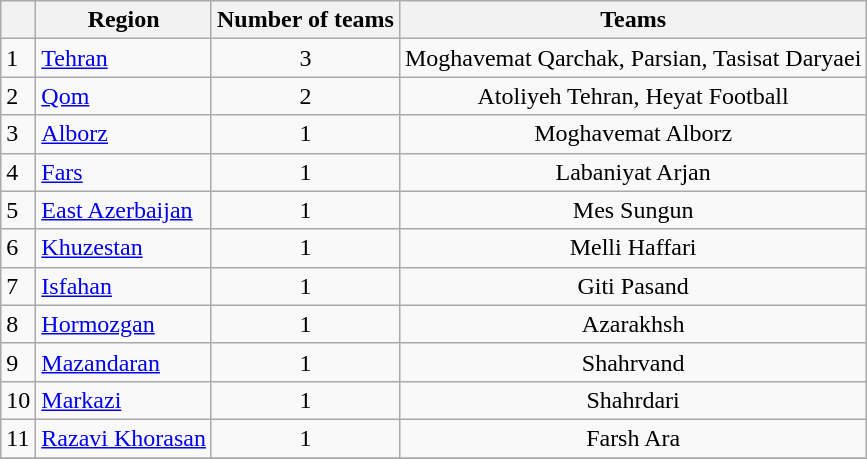<table class="wikitable">
<tr>
<th></th>
<th>Region</th>
<th>Number of teams</th>
<th>Teams</th>
</tr>
<tr>
<td>1</td>
<td><a href='#'>Tehran</a></td>
<td align=center>3</td>
<td align=center>Moghavemat Qarchak, Parsian, Tasisat Daryaei</td>
</tr>
<tr>
<td>2</td>
<td><a href='#'>Qom</a></td>
<td align=center>2</td>
<td align=center>Atoliyeh Tehran, Heyat Football</td>
</tr>
<tr>
<td>3</td>
<td><a href='#'>Alborz</a></td>
<td align=center>1</td>
<td align=center>Moghavemat Alborz</td>
</tr>
<tr>
<td>4</td>
<td><a href='#'>Fars</a></td>
<td align=center>1</td>
<td align=center>Labaniyat Arjan</td>
</tr>
<tr>
<td>5</td>
<td><a href='#'>East Azerbaijan</a></td>
<td align=center>1</td>
<td align=center>Mes Sungun</td>
</tr>
<tr>
<td>6</td>
<td><a href='#'>Khuzestan</a></td>
<td align=center>1</td>
<td align=center>Melli Haffari</td>
</tr>
<tr>
<td>7</td>
<td><a href='#'>Isfahan</a></td>
<td align=center>1</td>
<td align=center>Giti Pasand</td>
</tr>
<tr>
<td>8</td>
<td><a href='#'>Hormozgan</a></td>
<td align=center>1</td>
<td align=center>Azarakhsh</td>
</tr>
<tr>
<td>9</td>
<td><a href='#'>Mazandaran</a></td>
<td align=center>1</td>
<td align=center>Shahrvand</td>
</tr>
<tr>
<td>10</td>
<td><a href='#'>Markazi</a></td>
<td align=center>1</td>
<td align=center>Shahrdari</td>
</tr>
<tr>
<td>11</td>
<td><a href='#'>Razavi Khorasan</a></td>
<td align=center>1</td>
<td align=center>Farsh Ara</td>
</tr>
<tr>
</tr>
</table>
